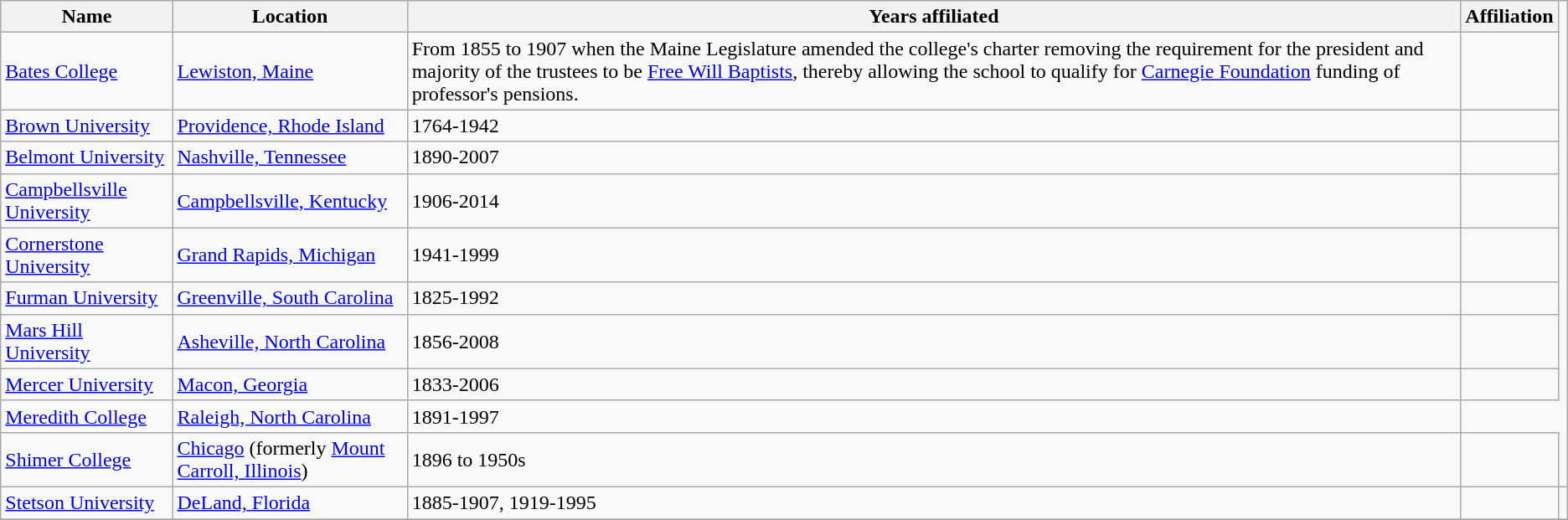<table class="wikitable">
<tr>
<th>Name</th>
<th>Location</th>
<th>Years affiliated</th>
<th>Affiliation</th>
</tr>
<tr>
<td><a href='#'>Bates College</a></td>
<td><a href='#'>Lewiston, Maine</a></td>
<td>From 1855 to 1907 when the Maine Legislature amended the college's charter removing the requirement for the president and majority of the trustees to be <a href='#'>Free Will Baptists</a>, thereby allowing the school to qualify for <a href='#'>Carnegie Foundation</a> funding of professor's pensions.</td>
<td></td>
</tr>
<tr>
<td><a href='#'>Brown University</a></td>
<td><a href='#'>Providence, Rhode Island</a></td>
<td>1764-1942</td>
<td></td>
</tr>
<tr>
<td><a href='#'>Belmont University</a></td>
<td><a href='#'>Nashville, Tennessee</a></td>
<td>1890-2007</td>
<td></td>
</tr>
<tr>
<td><a href='#'>Campbellsville University</a></td>
<td><a href='#'>Campbellsville, Kentucky</a></td>
<td>1906-2014</td>
<td></td>
</tr>
<tr>
<td><a href='#'>Cornerstone University</a></td>
<td><a href='#'>Grand Rapids, Michigan</a></td>
<td>1941-1999</td>
<td></td>
</tr>
<tr>
<td><a href='#'>Furman University</a></td>
<td><a href='#'>Greenville, South Carolina</a></td>
<td>1825-1992</td>
<td></td>
</tr>
<tr>
<td><a href='#'>Mars Hill University</a></td>
<td><a href='#'>Asheville, North Carolina</a></td>
<td>1856-2008</td>
<td></td>
</tr>
<tr>
<td><a href='#'>Mercer University</a></td>
<td><a href='#'>Macon, Georgia</a></td>
<td>1833-2006</td>
<td></td>
</tr>
<tr>
<td><a href='#'>Meredith College</a></td>
<td><a href='#'>Raleigh, North Carolina</a></td>
<td>1891-1997</td>
</tr>
<tr>
<td><a href='#'>Shimer College</a></td>
<td><a href='#'>Chicago</a> (formerly <a href='#'>Mount Carroll, Illinois</a>)</td>
<td>1896 to 1950s</td>
<td></td>
</tr>
<tr>
<td><a href='#'>Stetson University</a></td>
<td><a href='#'>DeLand, Florida</a></td>
<td>1885-1907, 1919-1995</td>
<td></td>
<td></td>
</tr>
<tr>
</tr>
</table>
